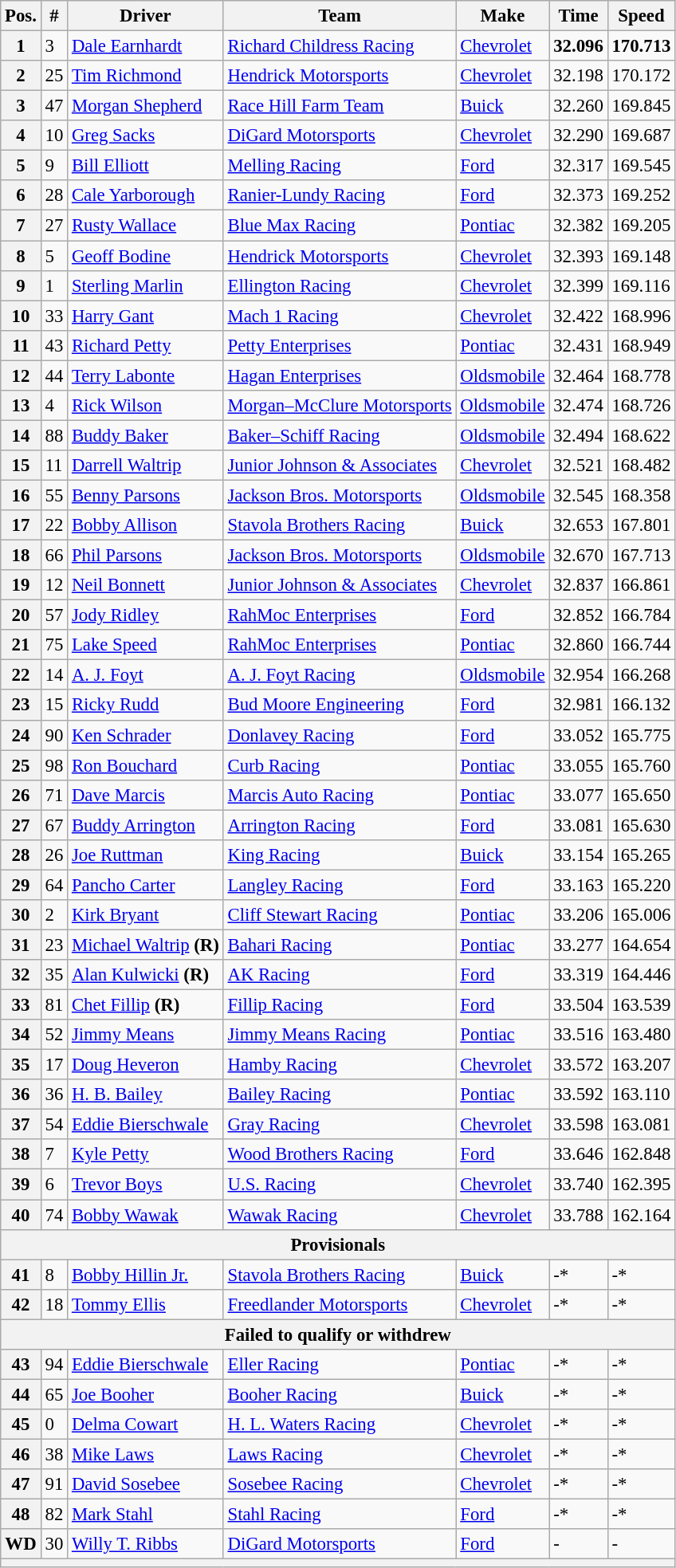<table class="wikitable" style="font-size:95%">
<tr>
<th>Pos.</th>
<th>#</th>
<th>Driver</th>
<th>Team</th>
<th>Make</th>
<th>Time</th>
<th>Speed</th>
</tr>
<tr>
<th>1</th>
<td>3</td>
<td><a href='#'>Dale Earnhardt</a></td>
<td><a href='#'>Richard Childress Racing</a></td>
<td><a href='#'>Chevrolet</a></td>
<td><strong>32.096</strong></td>
<td><strong>170.713</strong></td>
</tr>
<tr>
<th>2</th>
<td>25</td>
<td><a href='#'>Tim Richmond</a></td>
<td><a href='#'>Hendrick Motorsports</a></td>
<td><a href='#'>Chevrolet</a></td>
<td>32.198</td>
<td>170.172</td>
</tr>
<tr>
<th>3</th>
<td>47</td>
<td><a href='#'>Morgan Shepherd</a></td>
<td><a href='#'>Race Hill Farm Team</a></td>
<td><a href='#'>Buick</a></td>
<td>32.260</td>
<td>169.845</td>
</tr>
<tr>
<th>4</th>
<td>10</td>
<td><a href='#'>Greg Sacks</a></td>
<td><a href='#'>DiGard Motorsports</a></td>
<td><a href='#'>Chevrolet</a></td>
<td>32.290</td>
<td>169.687</td>
</tr>
<tr>
<th>5</th>
<td>9</td>
<td><a href='#'>Bill Elliott</a></td>
<td><a href='#'>Melling Racing</a></td>
<td><a href='#'>Ford</a></td>
<td>32.317</td>
<td>169.545</td>
</tr>
<tr>
<th>6</th>
<td>28</td>
<td><a href='#'>Cale Yarborough</a></td>
<td><a href='#'>Ranier-Lundy Racing</a></td>
<td><a href='#'>Ford</a></td>
<td>32.373</td>
<td>169.252</td>
</tr>
<tr>
<th>7</th>
<td>27</td>
<td><a href='#'>Rusty Wallace</a></td>
<td><a href='#'>Blue Max Racing</a></td>
<td><a href='#'>Pontiac</a></td>
<td>32.382</td>
<td>169.205</td>
</tr>
<tr>
<th>8</th>
<td>5</td>
<td><a href='#'>Geoff Bodine</a></td>
<td><a href='#'>Hendrick Motorsports</a></td>
<td><a href='#'>Chevrolet</a></td>
<td>32.393</td>
<td>169.148</td>
</tr>
<tr>
<th>9</th>
<td>1</td>
<td><a href='#'>Sterling Marlin</a></td>
<td><a href='#'>Ellington Racing</a></td>
<td><a href='#'>Chevrolet</a></td>
<td>32.399</td>
<td>169.116</td>
</tr>
<tr>
<th>10</th>
<td>33</td>
<td><a href='#'>Harry Gant</a></td>
<td><a href='#'>Mach 1 Racing</a></td>
<td><a href='#'>Chevrolet</a></td>
<td>32.422</td>
<td>168.996</td>
</tr>
<tr>
<th>11</th>
<td>43</td>
<td><a href='#'>Richard Petty</a></td>
<td><a href='#'>Petty Enterprises</a></td>
<td><a href='#'>Pontiac</a></td>
<td>32.431</td>
<td>168.949</td>
</tr>
<tr>
<th>12</th>
<td>44</td>
<td><a href='#'>Terry Labonte</a></td>
<td><a href='#'>Hagan Enterprises</a></td>
<td><a href='#'>Oldsmobile</a></td>
<td>32.464</td>
<td>168.778</td>
</tr>
<tr>
<th>13</th>
<td>4</td>
<td><a href='#'>Rick Wilson</a></td>
<td><a href='#'>Morgan–McClure Motorsports</a></td>
<td><a href='#'>Oldsmobile</a></td>
<td>32.474</td>
<td>168.726</td>
</tr>
<tr>
<th>14</th>
<td>88</td>
<td><a href='#'>Buddy Baker</a></td>
<td><a href='#'>Baker–Schiff Racing</a></td>
<td><a href='#'>Oldsmobile</a></td>
<td>32.494</td>
<td>168.622</td>
</tr>
<tr>
<th>15</th>
<td>11</td>
<td><a href='#'>Darrell Waltrip</a></td>
<td><a href='#'>Junior Johnson & Associates</a></td>
<td><a href='#'>Chevrolet</a></td>
<td>32.521</td>
<td>168.482</td>
</tr>
<tr>
<th>16</th>
<td>55</td>
<td><a href='#'>Benny Parsons</a></td>
<td><a href='#'>Jackson Bros. Motorsports</a></td>
<td><a href='#'>Oldsmobile</a></td>
<td>32.545</td>
<td>168.358</td>
</tr>
<tr>
<th>17</th>
<td>22</td>
<td><a href='#'>Bobby Allison</a></td>
<td><a href='#'>Stavola Brothers Racing</a></td>
<td><a href='#'>Buick</a></td>
<td>32.653</td>
<td>167.801</td>
</tr>
<tr>
<th>18</th>
<td>66</td>
<td><a href='#'>Phil Parsons</a></td>
<td><a href='#'>Jackson Bros. Motorsports</a></td>
<td><a href='#'>Oldsmobile</a></td>
<td>32.670</td>
<td>167.713</td>
</tr>
<tr>
<th>19</th>
<td>12</td>
<td><a href='#'>Neil Bonnett</a></td>
<td><a href='#'>Junior Johnson & Associates</a></td>
<td><a href='#'>Chevrolet</a></td>
<td>32.837</td>
<td>166.861</td>
</tr>
<tr>
<th>20</th>
<td>57</td>
<td><a href='#'>Jody Ridley</a></td>
<td><a href='#'>RahMoc Enterprises</a></td>
<td><a href='#'>Ford</a></td>
<td>32.852</td>
<td>166.784</td>
</tr>
<tr>
<th>21</th>
<td>75</td>
<td><a href='#'>Lake Speed</a></td>
<td><a href='#'>RahMoc Enterprises</a></td>
<td><a href='#'>Pontiac</a></td>
<td>32.860</td>
<td>166.744</td>
</tr>
<tr>
<th>22</th>
<td>14</td>
<td><a href='#'>A. J. Foyt</a></td>
<td><a href='#'>A. J. Foyt Racing</a></td>
<td><a href='#'>Oldsmobile</a></td>
<td>32.954</td>
<td>166.268</td>
</tr>
<tr>
<th>23</th>
<td>15</td>
<td><a href='#'>Ricky Rudd</a></td>
<td><a href='#'>Bud Moore Engineering</a></td>
<td><a href='#'>Ford</a></td>
<td>32.981</td>
<td>166.132</td>
</tr>
<tr>
<th>24</th>
<td>90</td>
<td><a href='#'>Ken Schrader</a></td>
<td><a href='#'>Donlavey Racing</a></td>
<td><a href='#'>Ford</a></td>
<td>33.052</td>
<td>165.775</td>
</tr>
<tr>
<th>25</th>
<td>98</td>
<td><a href='#'>Ron Bouchard</a></td>
<td><a href='#'>Curb Racing</a></td>
<td><a href='#'>Pontiac</a></td>
<td>33.055</td>
<td>165.760</td>
</tr>
<tr>
<th>26</th>
<td>71</td>
<td><a href='#'>Dave Marcis</a></td>
<td><a href='#'>Marcis Auto Racing</a></td>
<td><a href='#'>Pontiac</a></td>
<td>33.077</td>
<td>165.650</td>
</tr>
<tr>
<th>27</th>
<td>67</td>
<td><a href='#'>Buddy Arrington</a></td>
<td><a href='#'>Arrington Racing</a></td>
<td><a href='#'>Ford</a></td>
<td>33.081</td>
<td>165.630</td>
</tr>
<tr>
<th>28</th>
<td>26</td>
<td><a href='#'>Joe Ruttman</a></td>
<td><a href='#'>King Racing</a></td>
<td><a href='#'>Buick</a></td>
<td>33.154</td>
<td>165.265</td>
</tr>
<tr>
<th>29</th>
<td>64</td>
<td><a href='#'>Pancho Carter</a></td>
<td><a href='#'>Langley Racing</a></td>
<td><a href='#'>Ford</a></td>
<td>33.163</td>
<td>165.220</td>
</tr>
<tr>
<th>30</th>
<td>2</td>
<td><a href='#'>Kirk Bryant</a></td>
<td><a href='#'>Cliff Stewart Racing</a></td>
<td><a href='#'>Pontiac</a></td>
<td>33.206</td>
<td>165.006</td>
</tr>
<tr>
<th>31</th>
<td>23</td>
<td><a href='#'>Michael Waltrip</a> <strong>(R)</strong></td>
<td><a href='#'>Bahari Racing</a></td>
<td><a href='#'>Pontiac</a></td>
<td>33.277</td>
<td>164.654</td>
</tr>
<tr>
<th>32</th>
<td>35</td>
<td><a href='#'>Alan Kulwicki</a> <strong>(R)</strong></td>
<td><a href='#'>AK Racing</a></td>
<td><a href='#'>Ford</a></td>
<td>33.319</td>
<td>164.446</td>
</tr>
<tr>
<th>33</th>
<td>81</td>
<td><a href='#'>Chet Fillip</a> <strong>(R)</strong></td>
<td><a href='#'>Fillip Racing</a></td>
<td><a href='#'>Ford</a></td>
<td>33.504</td>
<td>163.539</td>
</tr>
<tr>
<th>34</th>
<td>52</td>
<td><a href='#'>Jimmy Means</a></td>
<td><a href='#'>Jimmy Means Racing</a></td>
<td><a href='#'>Pontiac</a></td>
<td>33.516</td>
<td>163.480</td>
</tr>
<tr>
<th>35</th>
<td>17</td>
<td><a href='#'>Doug Heveron</a></td>
<td><a href='#'>Hamby Racing</a></td>
<td><a href='#'>Chevrolet</a></td>
<td>33.572</td>
<td>163.207</td>
</tr>
<tr>
<th>36</th>
<td>36</td>
<td><a href='#'>H. B. Bailey</a></td>
<td><a href='#'>Bailey Racing</a></td>
<td><a href='#'>Pontiac</a></td>
<td>33.592</td>
<td>163.110</td>
</tr>
<tr>
<th>37</th>
<td>54</td>
<td><a href='#'>Eddie Bierschwale</a></td>
<td><a href='#'>Gray Racing</a></td>
<td><a href='#'>Chevrolet</a></td>
<td>33.598</td>
<td>163.081</td>
</tr>
<tr>
<th>38</th>
<td>7</td>
<td><a href='#'>Kyle Petty</a></td>
<td><a href='#'>Wood Brothers Racing</a></td>
<td><a href='#'>Ford</a></td>
<td>33.646</td>
<td>162.848</td>
</tr>
<tr>
<th>39</th>
<td>6</td>
<td><a href='#'>Trevor Boys</a></td>
<td><a href='#'>U.S. Racing</a></td>
<td><a href='#'>Chevrolet</a></td>
<td>33.740</td>
<td>162.395</td>
</tr>
<tr>
<th>40</th>
<td>74</td>
<td><a href='#'>Bobby Wawak</a></td>
<td><a href='#'>Wawak Racing</a></td>
<td><a href='#'>Chevrolet</a></td>
<td>33.788</td>
<td>162.164</td>
</tr>
<tr>
<th colspan="7">Provisionals</th>
</tr>
<tr>
<th>41</th>
<td>8</td>
<td><a href='#'>Bobby Hillin Jr.</a></td>
<td><a href='#'>Stavola Brothers Racing</a></td>
<td><a href='#'>Buick</a></td>
<td>-*</td>
<td>-*</td>
</tr>
<tr>
<th>42</th>
<td>18</td>
<td><a href='#'>Tommy Ellis</a></td>
<td><a href='#'>Freedlander Motorsports</a></td>
<td><a href='#'>Chevrolet</a></td>
<td>-*</td>
<td>-*</td>
</tr>
<tr>
<th colspan="7">Failed to qualify or withdrew</th>
</tr>
<tr>
<th>43</th>
<td>94</td>
<td><a href='#'>Eddie Bierschwale</a></td>
<td><a href='#'>Eller Racing</a></td>
<td><a href='#'>Pontiac</a></td>
<td>-*</td>
<td>-*</td>
</tr>
<tr>
<th>44</th>
<td>65</td>
<td><a href='#'>Joe Booher</a></td>
<td><a href='#'>Booher Racing</a></td>
<td><a href='#'>Buick</a></td>
<td>-*</td>
<td>-*</td>
</tr>
<tr>
<th>45</th>
<td>0</td>
<td><a href='#'>Delma Cowart</a></td>
<td><a href='#'>H. L. Waters Racing</a></td>
<td><a href='#'>Chevrolet</a></td>
<td>-*</td>
<td>-*</td>
</tr>
<tr>
<th>46</th>
<td>38</td>
<td><a href='#'>Mike Laws</a></td>
<td><a href='#'>Laws Racing</a></td>
<td><a href='#'>Chevrolet</a></td>
<td>-*</td>
<td>-*</td>
</tr>
<tr>
<th>47</th>
<td>91</td>
<td><a href='#'>David Sosebee</a></td>
<td><a href='#'>Sosebee Racing</a></td>
<td><a href='#'>Chevrolet</a></td>
<td>-*</td>
<td>-*</td>
</tr>
<tr>
<th>48</th>
<td>82</td>
<td><a href='#'>Mark Stahl</a></td>
<td><a href='#'>Stahl Racing</a></td>
<td><a href='#'>Ford</a></td>
<td>-*</td>
<td>-*</td>
</tr>
<tr>
<th>WD</th>
<td>30</td>
<td><a href='#'>Willy T. Ribbs</a></td>
<td><a href='#'>DiGard Motorsports</a></td>
<td><a href='#'>Ford</a></td>
<td>-</td>
<td>-</td>
</tr>
<tr>
<th colspan="7"></th>
</tr>
</table>
